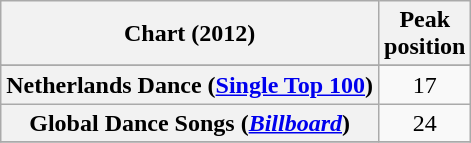<table class="wikitable sortable plainrowheaders" style="text-align:center;">
<tr>
<th>Chart (2012)</th>
<th>Peak<br>position</th>
</tr>
<tr>
</tr>
<tr>
<th scope="row">Netherlands Dance (<a href='#'>Single Top 100</a>)</th>
<td>17</td>
</tr>
<tr>
<th>Global Dance Songs (<a href='#'><em>Billboard</em></a>)</th>
<td>24</td>
</tr>
<tr>
</tr>
</table>
